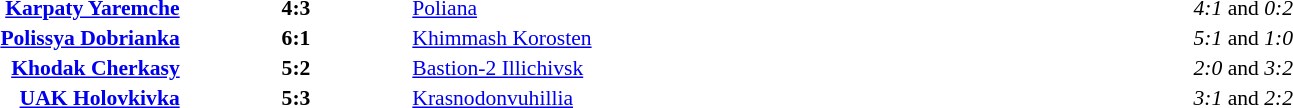<table width=100% cellspacing=1>
<tr>
<th width=20%></th>
<th width=12%></th>
<th width=20%></th>
<th></th>
</tr>
<tr style=font-size:90%>
<td align=right><strong><a href='#'>Karpaty Yaremche</a></strong></td>
<td align=center><strong>4:3</strong></td>
<td><a href='#'>Poliana</a></td>
<td align=center><em>4:1</em> and <em>0:2</em></td>
</tr>
<tr style=font-size:90%>
<td align=right><strong><a href='#'>Polissya Dobrianka</a></strong></td>
<td align=center><strong>6:1</strong></td>
<td><a href='#'>Khimmash Korosten</a></td>
<td align=center><em>5:1</em> and <em>1:0</em></td>
</tr>
<tr style=font-size:90%>
<td align=right><strong><a href='#'>Khodak Cherkasy</a></strong></td>
<td align=center><strong>5:2</strong></td>
<td><a href='#'>Bastion-2 Illichivsk</a></td>
<td align=center><em>2:0</em> and <em>3:2</em></td>
</tr>
<tr style=font-size:90%>
<td align=right><strong><a href='#'>UAK Holovkivka</a></strong></td>
<td align=center><strong>5:3</strong></td>
<td><a href='#'>Krasnodonvuhillia</a></td>
<td align=center><em>3:1</em> and <em>2:2</em></td>
</tr>
</table>
